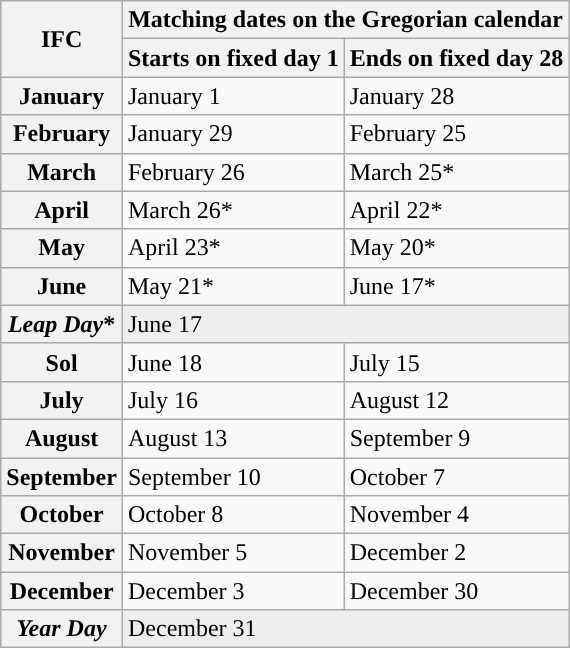<table class="wikitable">
<tr>
<th scope="col" rowspan="2">IFC</th>
<th scope="col" colspan="2">Matching dates on the Gregorian calendar</th>
</tr>
<tr>
<th scope="col">Starts on fixed day 1</th>
<th scope="col">Ends on fixed day 28</th>
</tr>
<tr>
<th scope="row">January</th>
<td>January 1</td>
<td>January 28</td>
</tr>
<tr>
<th scope="row">February</th>
<td>January 29</td>
<td>February 25</td>
</tr>
<tr>
<th scope="row">March</th>
<td>February 26</td>
<td>March 25*</td>
</tr>
<tr>
<th scope="row">April</th>
<td>March 26*</td>
<td>April 22*</td>
</tr>
<tr>
<th scope="row">May</th>
<td>April 23*</td>
<td>May 20*</td>
</tr>
<tr>
<th scope="row">June</th>
<td>May 21*</td>
<td>June 17*</td>
</tr>
<tr style="background-color:#EEE">
<th scope="ro2"><em>Leap Day</em>*</th>
<td colspan="2">June 17</td>
</tr>
<tr>
<th scope="row">Sol</th>
<td>June 18</td>
<td>July 15</td>
</tr>
<tr>
<th scope="row">July</th>
<td>July 16</td>
<td>August 12</td>
</tr>
<tr>
<th scope="row">August</th>
<td>August 13</td>
<td>September 9</td>
</tr>
<tr>
<th scope="row">September</th>
<td>September 10</td>
<td>October 7</td>
</tr>
<tr>
<th scope="row">October</th>
<td>October 8</td>
<td>November 4</td>
</tr>
<tr>
<th scope="row">November</th>
<td>November 5</td>
<td>December 2</td>
</tr>
<tr>
<th scope="row">December</th>
<td>December 3</td>
<td>December 30</td>
</tr>
<tr style="background-color:#EEE">
<th scope="row"><em>Year Day</em></th>
<td colspan="2">December 31</td>
</tr>
</table>
